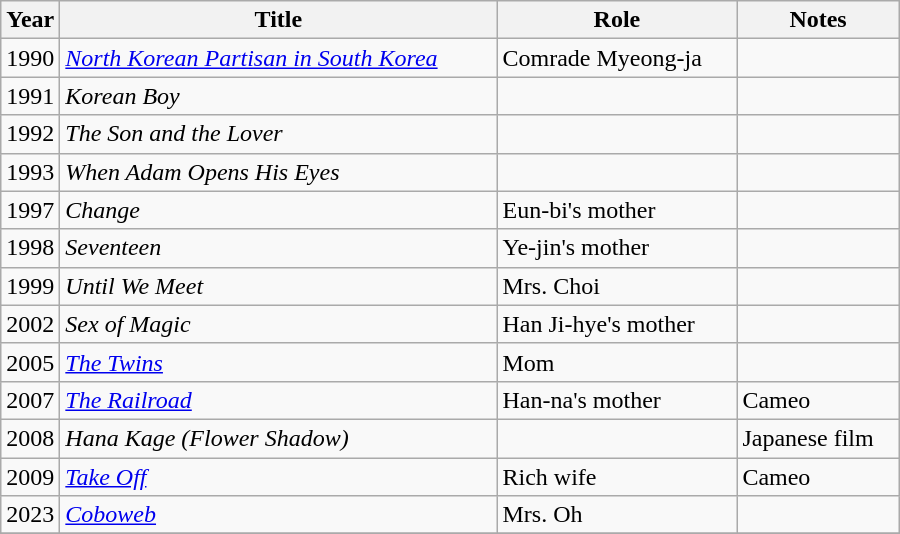<table class="wikitable" style="width:600px">
<tr>
<th width=10>Year</th>
<th>Title</th>
<th>Role</th>
<th>Notes</th>
</tr>
<tr>
<td>1990</td>
<td><em><a href='#'>North Korean Partisan in South Korea</a></em></td>
<td>Comrade Myeong-ja</td>
<td></td>
</tr>
<tr>
<td>1991</td>
<td><em>Korean Boy</em></td>
<td></td>
<td></td>
</tr>
<tr>
<td>1992</td>
<td><em>The Son and the Lover</em></td>
<td></td>
<td></td>
</tr>
<tr>
<td>1993</td>
<td><em>When Adam Opens His Eyes</em></td>
<td></td>
<td></td>
</tr>
<tr>
<td>1997</td>
<td><em>Change</em></td>
<td>Eun-bi's mother</td>
<td></td>
</tr>
<tr>
<td>1998</td>
<td><em>Seventeen</em></td>
<td>Ye-jin's mother</td>
<td></td>
</tr>
<tr>
<td>1999</td>
<td><em>Until We Meet</em></td>
<td>Mrs. Choi</td>
<td></td>
</tr>
<tr>
<td>2002</td>
<td><em>Sex of Magic</em></td>
<td>Han Ji-hye's mother</td>
<td></td>
</tr>
<tr>
<td>2005</td>
<td><em><a href='#'>The Twins</a></em></td>
<td>Mom</td>
<td></td>
</tr>
<tr>
<td>2007</td>
<td><em><a href='#'>The Railroad</a></em></td>
<td>Han-na's mother</td>
<td>Cameo</td>
</tr>
<tr>
<td>2008</td>
<td><em>Hana Kage (Flower Shadow)</em></td>
<td></td>
<td>Japanese film</td>
</tr>
<tr>
<td>2009</td>
<td><em><a href='#'>Take Off</a></em></td>
<td>Rich wife</td>
<td>Cameo</td>
</tr>
<tr>
<td>2023</td>
<td><em><a href='#'>Coboweb</a></em></td>
<td>Mrs. Oh</td>
<td></td>
</tr>
<tr>
</tr>
</table>
